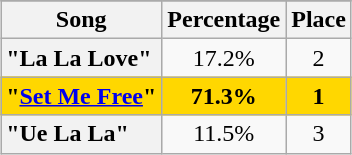<table class="sortable wikitable plainrowheaders" style="margin: 1em auto 1em auto; text-align:center;">
<tr>
</tr>
<tr>
<th>Song</th>
<th>Percentage</th>
<th>Place</th>
</tr>
<tr>
<th scope="row" style="text-align:left">"La La Love"</th>
<td>17.2%</td>
<td>2</td>
</tr>
<tr style="font-weight:bold; background:gold;">
<th scope="row" style="text-align:left; font-weight:bold; background:gold;">"<a href='#'>Set Me Free</a>"</th>
<td>71.3%</td>
<td>1</td>
</tr>
<tr>
<th scope="row" style="text-align:left">"Ue La La"</th>
<td>11.5%</td>
<td>3</td>
</tr>
</table>
